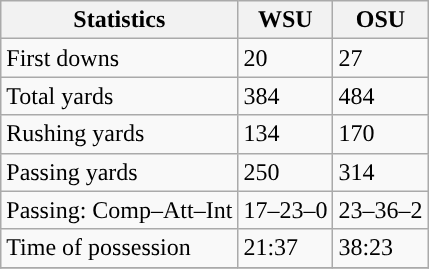<table class="wikitable" style="float: left;">
<tr>
<th>Statistics</th>
<th>WSU</th>
<th>OSU</th>
</tr>
<tr>
<td>First downs</td>
<td>20</td>
<td>27</td>
</tr>
<tr>
<td>Total yards</td>
<td>384</td>
<td>484</td>
</tr>
<tr>
<td>Rushing yards</td>
<td>134</td>
<td>170</td>
</tr>
<tr>
<td>Passing yards</td>
<td>250</td>
<td>314</td>
</tr>
<tr>
<td>Passing: Comp–Att–Int</td>
<td>17–23–0</td>
<td>23–36–2</td>
</tr>
<tr>
<td>Time of possession</td>
<td>21:37</td>
<td>38:23</td>
</tr>
<tr>
</tr>
</table>
